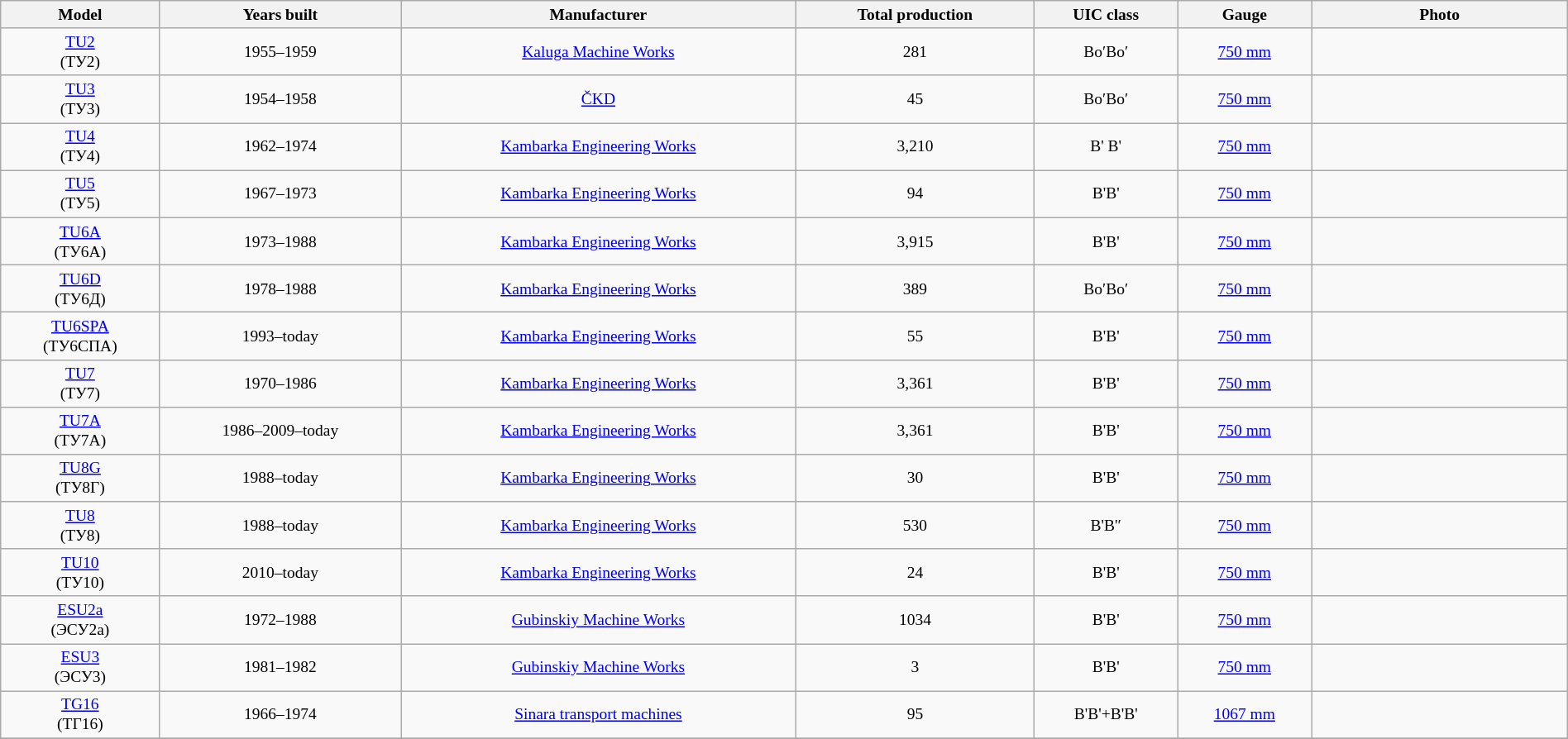<table class="wikitable + sortable"  style="width:100%; text-align: center; font-size: small;">
<tr>
<th>Model</th>
<th>Years built</th>
<th>Manufacturer</th>
<th>Total production</th>
<th>UIC class</th>
<th>Gauge</th>
<th style="width:200px;">Photo</th>
</tr>
<tr>
<td><a href='#'>TU2</a><br>(ТУ2)</td>
<td>1955–1959</td>
<td><a href='#'>Kaluga Machine Works</a></td>
<td>281</td>
<td>Bo′Bo′</td>
<td><a href='#'>750 mm</a></td>
<td></td>
</tr>
<tr>
<td><a href='#'>TU3</a><br>(ТУ3)</td>
<td>1954–1958</td>
<td><a href='#'>ČKD</a></td>
<td>45</td>
<td>Bo′Bo′</td>
<td><a href='#'>750 mm</a></td>
<td></td>
</tr>
<tr>
<td><a href='#'>TU4</a><br>(ТУ4)</td>
<td>1962–1974</td>
<td><a href='#'>Kambarka Engineering Works</a></td>
<td>3,210</td>
<td>B' B'</td>
<td><a href='#'>750 mm</a></td>
<td></td>
</tr>
<tr>
<td><a href='#'>TU5</a><br>(ТУ5)</td>
<td>1967–1973</td>
<td><a href='#'>Kambarka Engineering Works</a></td>
<td>94</td>
<td>B'B'</td>
<td><a href='#'>750 mm</a></td>
<td></td>
</tr>
<tr>
<td><a href='#'>TU6A</a><br>(ТУ6А)</td>
<td>1973–1988</td>
<td><a href='#'>Kambarka Engineering Works</a></td>
<td>3,915</td>
<td>B'B'</td>
<td><a href='#'>750 mm</a></td>
<td></td>
</tr>
<tr>
<td><a href='#'>TU6D</a><br>(ТУ6Д)</td>
<td>1978–1988</td>
<td><a href='#'>Kambarka Engineering Works</a></td>
<td>389</td>
<td>Bo′Bo′</td>
<td><a href='#'>750 mm</a></td>
<td></td>
</tr>
<tr>
<td><a href='#'>TU6SPA</a><br>(ТУ6СПА)</td>
<td>1993–today</td>
<td><a href='#'>Kambarka Engineering Works</a></td>
<td>55</td>
<td>B'B'</td>
<td><a href='#'>750 mm</a></td>
<td></td>
</tr>
<tr>
<td><a href='#'>TU7</a><br>(ТУ7)</td>
<td>1970–1986</td>
<td><a href='#'>Kambarka Engineering Works</a></td>
<td>3,361</td>
<td>B'B'</td>
<td><a href='#'>750 mm</a></td>
<td></td>
</tr>
<tr>
<td><a href='#'>TU7A</a><br>(ТУ7А)</td>
<td>1986–2009–today</td>
<td><a href='#'>Kambarka Engineering Works</a></td>
<td>3,361</td>
<td>B'B'</td>
<td><a href='#'>750 mm</a></td>
<td></td>
</tr>
<tr>
<td><a href='#'>TU8G</a><br>(ТУ8Г)</td>
<td>1988–today</td>
<td><a href='#'>Kambarka Engineering Works</a></td>
<td>30</td>
<td>B'B'</td>
<td><a href='#'>750 mm</a></td>
<td></td>
</tr>
<tr>
<td><a href='#'>TU8</a><br>(ТУ8)</td>
<td>1988–today</td>
<td><a href='#'>Kambarka Engineering Works</a></td>
<td>530</td>
<td>B'B'′</td>
<td><a href='#'>750 mm</a></td>
<td></td>
</tr>
<tr>
<td><a href='#'>TU10</a><br>(ТУ10)</td>
<td>2010–today</td>
<td><a href='#'>Kambarka Engineering Works</a></td>
<td>24</td>
<td>B'B'</td>
<td><a href='#'>750 mm</a></td>
<td></td>
</tr>
<tr>
<td><a href='#'>ESU2a</a><br>(ЭСУ2а)</td>
<td>1972–1988</td>
<td><a href='#'>Gubinskiy Machine Works</a></td>
<td>1034</td>
<td>B'B'</td>
<td><a href='#'>750 mm</a></td>
<td></td>
</tr>
<tr>
<td><a href='#'>ESU3</a><br>(ЭСУ3)</td>
<td>1981–1982</td>
<td><a href='#'>Gubinskiy Machine Works</a></td>
<td>3</td>
<td>B'B'</td>
<td><a href='#'>750 mm</a></td>
<td></td>
</tr>
<tr>
<td><a href='#'>TG16</a><br>(ТГ16)</td>
<td>1966–1974</td>
<td><a href='#'>Sinara transport machines</a></td>
<td>95</td>
<td>B'B'+B'B'</td>
<td><a href='#'>1067 mm</a></td>
<td></td>
</tr>
<tr>
</tr>
</table>
